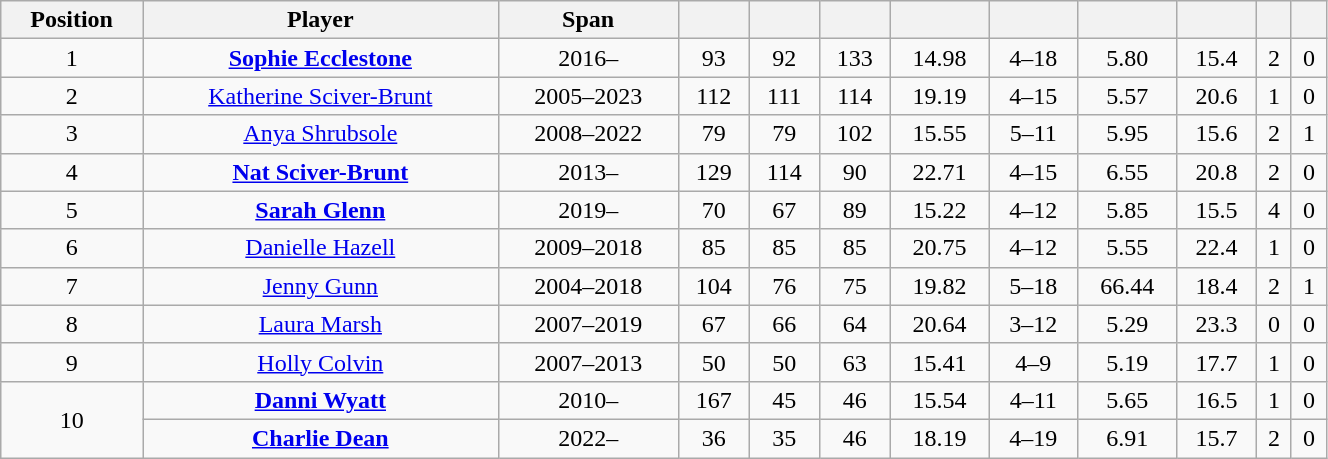<table class="wikitable" style="text-align: center; width:70%">
<tr>
<th>Position</th>
<th>Player</th>
<th>Span</th>
<th></th>
<th></th>
<th></th>
<th></th>
<th></th>
<th></th>
<th></th>
<th></th>
<th></th>
</tr>
<tr>
<td>1</td>
<td><strong><a href='#'>Sophie Ecclestone</a></strong></td>
<td>2016–</td>
<td>93</td>
<td>92</td>
<td>133</td>
<td>14.98</td>
<td>4–18</td>
<td>5.80</td>
<td>15.4</td>
<td>2</td>
<td>0</td>
</tr>
<tr>
<td>2</td>
<td><a href='#'>Katherine Sciver-Brunt</a></td>
<td>2005–2023</td>
<td>112</td>
<td>111</td>
<td>114</td>
<td>19.19</td>
<td>4–15</td>
<td>5.57</td>
<td>20.6</td>
<td>1</td>
<td>0</td>
</tr>
<tr>
<td>3</td>
<td><a href='#'>Anya Shrubsole</a></td>
<td>2008–2022</td>
<td>79</td>
<td>79</td>
<td>102</td>
<td>15.55</td>
<td>5–11</td>
<td>5.95</td>
<td>15.6</td>
<td>2</td>
<td>1</td>
</tr>
<tr>
<td>4</td>
<td><strong><a href='#'>Nat Sciver-Brunt</a></strong></td>
<td>2013–</td>
<td>129</td>
<td>114</td>
<td>90</td>
<td>22.71</td>
<td>4–15</td>
<td>6.55</td>
<td>20.8</td>
<td>2</td>
<td>0</td>
</tr>
<tr>
<td>5</td>
<td><strong><a href='#'>Sarah Glenn</a></strong></td>
<td>2019–</td>
<td>70</td>
<td>67</td>
<td>89</td>
<td>15.22</td>
<td>4–12</td>
<td>5.85</td>
<td>15.5</td>
<td>4</td>
<td>0</td>
</tr>
<tr>
<td>6</td>
<td><a href='#'>Danielle Hazell</a></td>
<td>2009–2018</td>
<td>85</td>
<td>85</td>
<td>85</td>
<td>20.75</td>
<td>4–12</td>
<td>5.55</td>
<td>22.4</td>
<td>1</td>
<td>0</td>
</tr>
<tr>
<td>7</td>
<td><a href='#'>Jenny Gunn</a></td>
<td>2004–2018</td>
<td>104</td>
<td>76</td>
<td>75</td>
<td>19.82</td>
<td>5–18</td>
<td>66.44</td>
<td>18.4</td>
<td>2</td>
<td>1</td>
</tr>
<tr>
<td>8</td>
<td><a href='#'>Laura Marsh</a></td>
<td>2007–2019</td>
<td>67</td>
<td>66</td>
<td>64</td>
<td>20.64</td>
<td>3–12</td>
<td>5.29</td>
<td>23.3</td>
<td>0</td>
<td>0</td>
</tr>
<tr>
<td>9</td>
<td><a href='#'>Holly Colvin</a></td>
<td>2007–2013</td>
<td>50</td>
<td>50</td>
<td>63</td>
<td>15.41</td>
<td>4–9</td>
<td>5.19</td>
<td>17.7</td>
<td>1</td>
<td>0</td>
</tr>
<tr>
<td rowspan=2>10</td>
<td><strong><a href='#'>Danni Wyatt</a></strong></td>
<td>2010–</td>
<td>167</td>
<td>45</td>
<td>46</td>
<td>15.54</td>
<td>4–11</td>
<td>5.65</td>
<td>16.5</td>
<td>1</td>
<td>0</td>
</tr>
<tr>
<td><strong><a href='#'>Charlie Dean</a></strong></td>
<td>2022–</td>
<td>36</td>
<td>35</td>
<td>46</td>
<td>18.19</td>
<td>4–19</td>
<td>6.91</td>
<td>15.7</td>
<td>2</td>
<td>0</td>
</tr>
</table>
